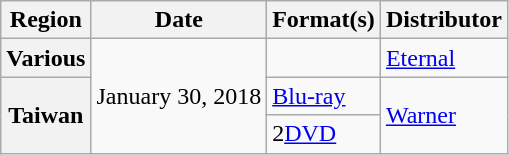<table class="wikitable plainrowheaders">
<tr>
<th>Region</th>
<th>Date</th>
<th>Format(s)</th>
<th>Distributor</th>
</tr>
<tr>
<th scope="row">Various</th>
<td rowspan="3">January 30, 2018</td>
<td></td>
<td><a href='#'>Eternal</a></td>
</tr>
<tr>
<th scope="row" rowspan="2">Taiwan</th>
<td><a href='#'>Blu-ray</a></td>
<td rowspan="2"><a href='#'>Warner</a></td>
</tr>
<tr>
<td>2<a href='#'>DVD</a></td>
</tr>
</table>
